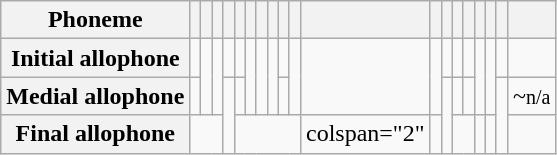<table class="wikitable">
<tr style="text-align: center;">
<th>Phoneme</th>
<th><br></th>
<th><br></th>
<th><br></th>
<th><br></th>
<th><br></th>
<th><br></th>
<th><br></th>
<th><br></th>
<th><br></th>
<th><br></th>
<th><br></th>
<th><br></th>
<th><br></th>
<th><br></th>
<th><br></th>
<th><br></th>
<th><br></th>
<th><br></th>
<th><br></th>
</tr>
<tr style="text-align: center;">
<th>Initial allophone</th>
<td></td>
<td rowspan="2"></td>
<td rowspan="2"></td>
<td></td>
<td></td>
<td rowspan="2"></td>
<td rowspan="2"></td>
<td rowspan="2"></td>
<td></td>
<td rowspan="2"></td>
<td rowspan="2"></td>
<td rowspan="2"></td>
<td></td>
<td></td>
<td></td>
<td rowspan="2"></td>
<td rowspan="2"></td>
<td></td>
<td></td>
</tr>
<tr style="text-align: center;">
<th>Medial allophone</th>
<td></td>
<td rowspan="2"></td>
<td></td>
<td></td>
<td rowspan="2"></td>
<td></td>
<td></td>
<td rowspan="2"></td>
<td>~<small>n/a</small></td>
</tr>
<tr style="text-align: center;">
<th>Final allophone</th>
<td colspan="3"></td>
<td colspan="6"></td>
<td>colspan="2" </td>
<td></td>
<td colspan="2"></td>
<td></td>
<td></td>
</tr>
</table>
